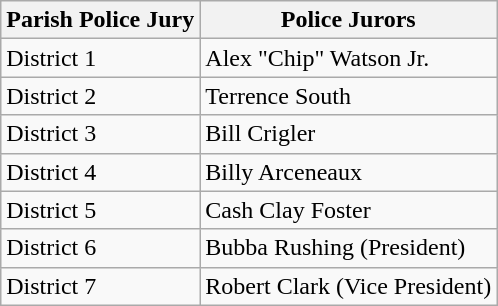<table class="wikitable">
<tr>
<th>Parish Police Jury</th>
<th>Police Jurors</th>
</tr>
<tr>
<td>District 1</td>
<td>Alex "Chip" Watson Jr.</td>
</tr>
<tr>
<td>District 2</td>
<td>Terrence South</td>
</tr>
<tr>
<td>District 3</td>
<td>Bill Crigler</td>
</tr>
<tr>
<td>District 4</td>
<td>Billy Arceneaux</td>
</tr>
<tr>
<td>District 5</td>
<td>Cash Clay Foster</td>
</tr>
<tr>
<td>District 6</td>
<td>Bubba Rushing (President)</td>
</tr>
<tr>
<td>District 7</td>
<td>Robert Clark (Vice President)</td>
</tr>
</table>
